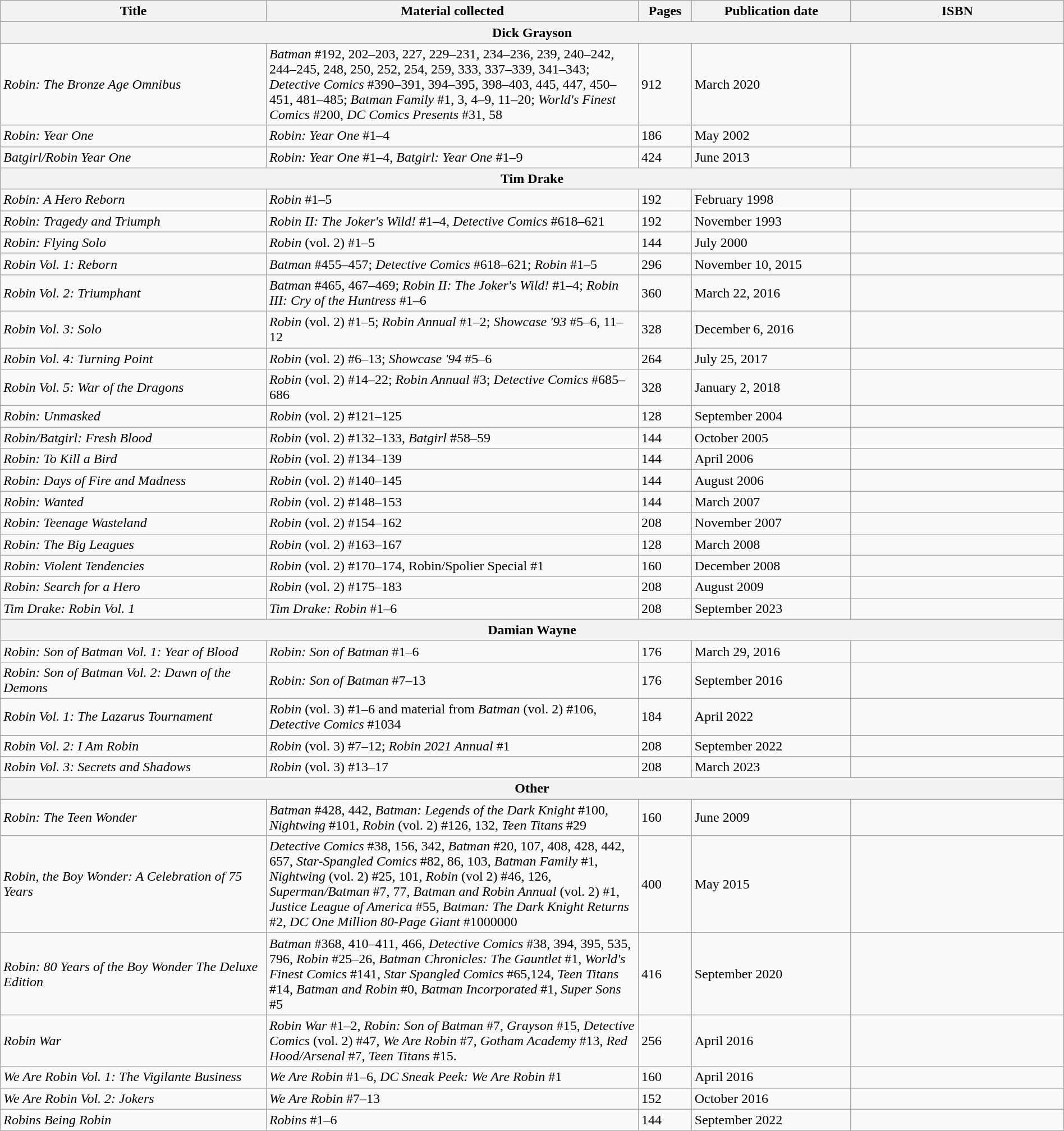<table class="wikitable" width="100%">
<tr>
<th width="25%">Title</th>
<th width="35%">Material collected</th>
<th width="5%">Pages</th>
<th width="15%">Publication date</th>
<th width="20%">ISBN</th>
</tr>
<tr>
<th colspan="5">Dick Grayson</th>
</tr>
<tr>
<td><em>Robin: The Bronze Age Omnibus</em></td>
<td><em>Batman</em> #192, 202–203, 227, 229–231, 234–236, 239, 240–242, 244–245, 248, 250, 252, 254, 259, 333, 337–339, 341–343; <em>Detective Comics</em> #390–391, 394–395, 398–403, 445, 447, 450–451, 481–485; <em>Batman Family</em> #1, 3, 4–9, 11–20; <em>World's Finest Comics</em> #200, <em>DC Comics Presents</em> #31, 58</td>
<td>912</td>
<td>March 2020</td>
<td></td>
</tr>
<tr>
<td><em>Robin: Year One</em></td>
<td><em>Robin: Year One</em> #1–4</td>
<td>186</td>
<td>May 2002</td>
<td></td>
</tr>
<tr>
<td><em>Batgirl/Robin Year One</em></td>
<td><em>Robin: Year One</em> #1–4, <em>Batgirl: Year One</em> #1–9</td>
<td>424</td>
<td>June 2013</td>
<td></td>
</tr>
<tr>
<th colspan="5">Tim Drake</th>
</tr>
<tr>
<td><em>Robin: A Hero Reborn</em></td>
<td><em>Robin</em> #1–5</td>
<td>192</td>
<td>February 1998</td>
<td></td>
</tr>
<tr>
<td><em>Robin: Tragedy and Triumph</em></td>
<td><em>Robin II: The Joker's Wild!</em> #1–4, <em>Detective Comics</em> #618–621</td>
<td>192</td>
<td>November 1993</td>
<td></td>
</tr>
<tr>
<td><em>Robin: Flying Solo</em></td>
<td><em>Robin</em> (vol. 2) #1–5</td>
<td>144</td>
<td>July 2000</td>
<td></td>
</tr>
<tr>
<td><em>Robin Vol. 1: Reborn</em></td>
<td><em>Batman</em> #455–457; <em>Detective Comics</em> #618–621; <em>Robin</em> #1–5</td>
<td>296</td>
<td>November 10, 2015</td>
<td></td>
</tr>
<tr>
<td><em>Robin Vol. 2: Triumphant</em></td>
<td><em>Batman</em> #465, 467–469; <em>Robin II: The Joker's Wild!</em> #1–4; <em>Robin III: Cry of the Huntress</em> #1–6</td>
<td>360</td>
<td>March 22, 2016</td>
<td></td>
</tr>
<tr>
<td><em>Robin Vol. 3: Solo</em></td>
<td><em>Robin</em> (vol. 2) #1–5; <em>Robin Annual</em> #1–2; <em>Showcase '93</em> #5–6, 11–12</td>
<td>328</td>
<td>December 6, 2016</td>
<td></td>
</tr>
<tr>
<td><em>Robin Vol. 4: Turning Point</em></td>
<td><em>Robin</em> (vol. 2) #6–13; <em>Showcase '94</em> #5–6</td>
<td>264</td>
<td>July 25, 2017</td>
<td></td>
</tr>
<tr>
<td><em>Robin Vol. 5: War of the Dragons</em></td>
<td><em>Robin</em> (vol. 2) #14–22; <em>Robin Annual</em> #3; <em>Detective Comics</em> #685–686</td>
<td>328</td>
<td>January 2, 2018</td>
<td></td>
</tr>
<tr>
<td><em>Robin: Unmasked</em></td>
<td><em>Robin</em> (vol. 2) #121–125</td>
<td>128</td>
<td>September 2004</td>
<td></td>
</tr>
<tr>
<td><em>Robin/Batgirl: Fresh Blood</em></td>
<td><em>Robin</em> (vol. 2) #132–133, <em>Batgirl</em> #58–59</td>
<td>144</td>
<td>October 2005</td>
<td></td>
</tr>
<tr>
<td><em>Robin: To Kill a Bird</em></td>
<td><em>Robin</em> (vol. 2) #134–139</td>
<td>144</td>
<td>April 2006</td>
<td></td>
</tr>
<tr>
<td><em>Robin: Days of Fire and Madness</em></td>
<td><em>Robin</em> (vol. 2) #140–145</td>
<td>144</td>
<td>August 2006</td>
<td></td>
</tr>
<tr>
<td><em>Robin: Wanted</em></td>
<td><em>Robin</em> (vol. 2) #148–153</td>
<td>144</td>
<td>March 2007</td>
<td></td>
</tr>
<tr>
<td><em>Robin: Teenage Wasteland</em></td>
<td><em>Robin</em> (vol. 2) #154–162</td>
<td>208</td>
<td>November 2007</td>
<td></td>
</tr>
<tr>
<td><em>Robin: The Big Leagues</em></td>
<td><em>Robin</em> (vol. 2) #163–167</td>
<td>128</td>
<td>March 2008</td>
<td></td>
</tr>
<tr>
<td><em>Robin: Violent Tendencies</em></td>
<td><em>Robin</em> (vol. 2) #170–174, Robin/Spolier Special #1</td>
<td>160</td>
<td>December 2008</td>
<td></td>
</tr>
<tr>
<td><em>Robin: Search for a Hero</em></td>
<td><em>Robin</em> (vol. 2) #175–183</td>
<td>208</td>
<td>August 2009</td>
<td></td>
</tr>
<tr>
<td><em>Tim Drake: Robin Vol. 1</em></td>
<td><em>Tim Drake: Robin</em> #1–6</td>
<td>208</td>
<td>September 2023</td>
<td></td>
</tr>
<tr>
<th colspan="5">Damian Wayne</th>
</tr>
<tr>
<td><em>Robin: Son of Batman Vol. 1: Year of Blood</em></td>
<td><em>Robin: Son of Batman</em> #1–6</td>
<td>176</td>
<td>March 29, 2016</td>
<td></td>
</tr>
<tr>
<td><em>Robin: Son of Batman Vol. 2: Dawn of the Demons</em></td>
<td><em>Robin: Son of Batman</em> #7–13</td>
<td>176</td>
<td>September 2016</td>
<td></td>
</tr>
<tr>
<td><em>Robin Vol. 1: The Lazarus Tournament</em></td>
<td><em>Robin</em> (vol. 3) #1–6 and material from <em>Batman</em> (vol. 2) #106, <em>Detective Comics</em> #1034</td>
<td>184</td>
<td>April 2022</td>
<td></td>
</tr>
<tr>
<td><em>Robin Vol. 2: I Am Robin</em></td>
<td><em>Robin</em> (vol. 3) #7–12; <em>Robin 2021 Annual</em> #1</td>
<td>208</td>
<td>September 2022</td>
<td></td>
</tr>
<tr>
<td><em>Robin Vol. 3: Secrets and Shadows</em></td>
<td><em>Robin</em> (vol. 3) #13–17</td>
<td>208</td>
<td>March 2023</td>
<td></td>
</tr>
<tr>
<th colspan="5">Other</th>
</tr>
<tr>
<td><em>Robin: The Teen Wonder</em></td>
<td><em>Batman</em> #428, 442, <em>Batman: Legends of the Dark Knight</em> #100, <em>Nightwing</em> #101, <em>Robin</em> (vol. 2) #126, 132, <em>Teen Titans</em> #29</td>
<td>160</td>
<td>June 2009</td>
<td></td>
</tr>
<tr>
<td><em>Robin, the Boy Wonder: A Celebration of 75 Years</em></td>
<td><em>Detective Comics</em> #38, 156, 342, <em>Batman</em> #20, 107, 408, 428, 442, 657, <em>Star-Spangled Comics</em> #82, 86, 103, <em>Batman Family</em> #1, <em>Nightwing</em> (vol. 2) #25, 101, <em>Robin</em> (vol 2) #46, 126, <em>Superman/Batman</em> #7, 77<em>, Batman and Robin Annual</em> (vol. 2) #1, <em>Justice League of America</em> #55, <em>Batman: The Dark Knight Returns</em> #2, <em>DC One Million 80-Page Giant</em> #1000000</td>
<td>400</td>
<td>May 2015</td>
<td></td>
</tr>
<tr>
<td><em>Robin: 80 Years of the Boy Wonder The Deluxe Edition</em></td>
<td><em>Batman</em> #368, 410–411, 466, <em>Detective Comics</em> #38, 394, 395, 535, 796, <em>Robin</em> #25–26, <em>Batman Chronicles: The Gauntlet</em> #1, <em>World's Finest Comics</em> #141, <em>Star Spangled Comics</em> #65,124, <em>Teen Titans</em> #14, <em>Batman and Robin</em> #0, <em>Batman Incorporated</em> #1, <em>Super Sons</em> #5</td>
<td>416</td>
<td>September 2020</td>
<td></td>
</tr>
<tr>
<td><em>Robin War</em></td>
<td><em>Robin War</em> #1–2, <em>Robin: Son of Batman</em> #7, <em>Grayson</em> #15, <em>Detective Comics</em> (vol. 2) #47, <em>We Are Robin</em> #7, <em>Gotham Academy</em> #13, <em>Red Hood/Arsenal</em> #7, <em>Teen Titans</em> #15.</td>
<td>256</td>
<td>April 2016</td>
<td></td>
</tr>
<tr>
<td><em>We Are Robin Vol. 1: The Vigilante Business</em></td>
<td><em>We Are Robin</em> #1–6, <em>DC Sneak Peek: We Are Robin</em> #1</td>
<td>160</td>
<td>April 2016</td>
<td></td>
</tr>
<tr>
<td><em>We Are Robin Vol. 2: Jokers</em></td>
<td><em>We Are Robin</em> #7–13</td>
<td>152</td>
<td>October 2016</td>
<td></td>
</tr>
<tr>
<td><em>Robins Being Robin</em></td>
<td><em>Robins</em> #1–6</td>
<td>144</td>
<td>September 2022</td>
<td></td>
</tr>
</table>
